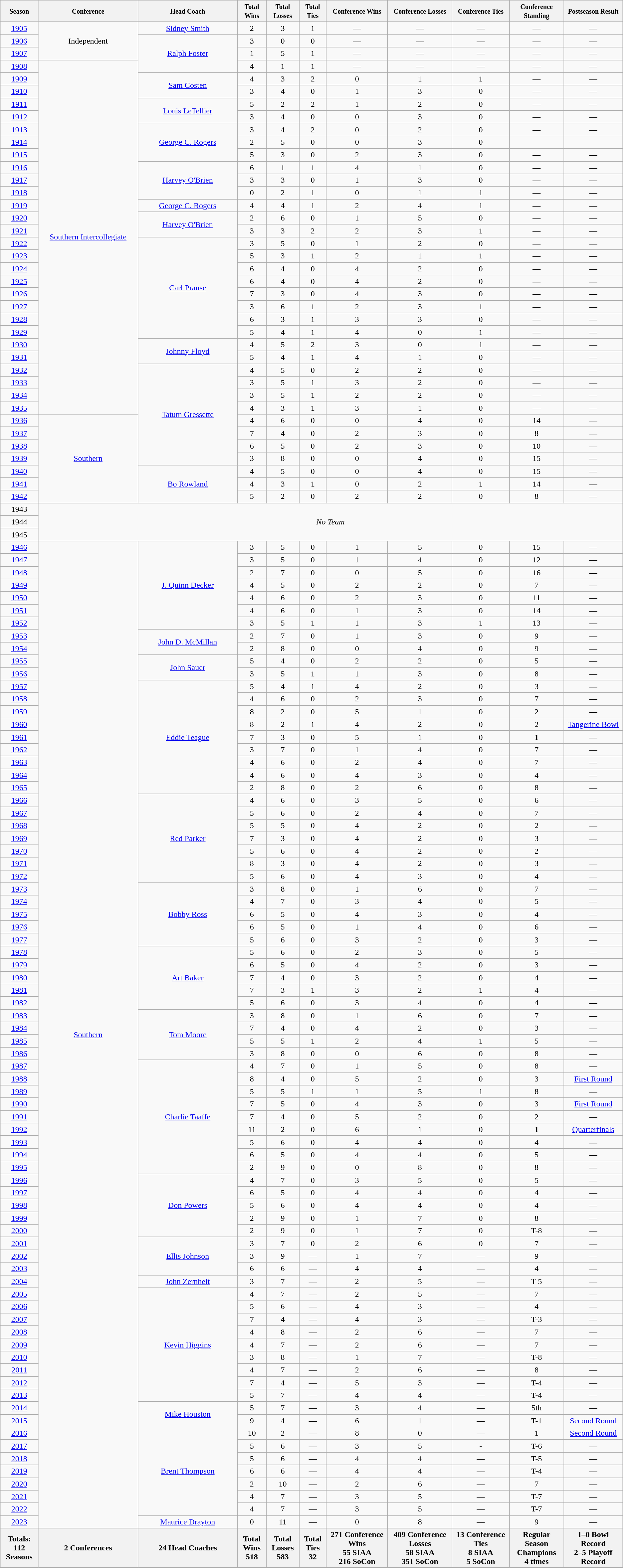<table class="wikitable">
<tr>
<th align="center"><small>Season</small></th>
<th align="center" width=16%><small>Conference</small></th>
<th align="center" width=16%><small>Head Coach</small></th>
<th align="center"><small>Total Wins</small></th>
<th align="center"><small>Total Losses</small></th>
<th align="center"><small>Total Ties</small></th>
<th align="center"><small>Conference Wins</small></th>
<th align="center"><small>Conference Losses</small></th>
<th align="center"><small>Conference Ties</small></th>
<th align="center"><small>Conference Standing</small></th>
<th align="center"><small>Postseason Result</small></th>
</tr>
<tr bgcolor=>
<td align="center"><a href='#'>1905</a></td>
<td rowspan="3" align="center">Independent</td>
<td align="center"><a href='#'>Sidney Smith</a></td>
<td align="center">2</td>
<td align="center">3</td>
<td align="center">1</td>
<td align="center">—</td>
<td align="center">—</td>
<td align="center">—</td>
<td align="center">—</td>
<td align="center">—</td>
</tr>
<tr>
<td align="center"><a href='#'>1906</a></td>
<td rowspan="3" align="center"><a href='#'>Ralph Foster</a></td>
<td align="center">3</td>
<td align="center">0</td>
<td align="center">0</td>
<td align="center">—</td>
<td align="center">—</td>
<td align="center">—</td>
<td align="center">—</td>
<td align="center">—</td>
</tr>
<tr>
<td align="center"><a href='#'>1907</a></td>
<td align="center">1</td>
<td align="center">5</td>
<td align="center">1</td>
<td align="center">—</td>
<td align="center">—</td>
<td align="center">—</td>
<td align="center">—</td>
<td align="center">—</td>
</tr>
<tr>
<td align="center"><a href='#'>1908</a></td>
<td rowspan="28" align="center"><a href='#'>Southern Intercollegiate</a></td>
<td align="center">4</td>
<td align="center">1</td>
<td align="center">1</td>
<td align="center">—</td>
<td align="center">—</td>
<td align="center">—</td>
<td align="center">—</td>
<td align="center">—</td>
</tr>
<tr>
<td align="center"><a href='#'>1909</a></td>
<td rowspan="2" align="center"><a href='#'>Sam Costen</a></td>
<td align="center">4</td>
<td align="center">3</td>
<td align="center">2</td>
<td align="center">0</td>
<td align="center">1</td>
<td align="center">1</td>
<td align="center">—</td>
<td align="center">—</td>
</tr>
<tr>
<td align="center"><a href='#'>1910</a></td>
<td align="center">3</td>
<td align="center">4</td>
<td align="center">0</td>
<td align="center">1</td>
<td align="center">3</td>
<td align="center">0</td>
<td align="center">—</td>
<td align="center">—</td>
</tr>
<tr>
<td align="center"><a href='#'>1911</a></td>
<td rowspan="2" align="center"><a href='#'>Louis LeTellier</a></td>
<td align="center">5</td>
<td align="center">2</td>
<td align="center">2</td>
<td align="center">1</td>
<td align="center">2</td>
<td align="center">0</td>
<td align="center">—</td>
<td align="center">—</td>
</tr>
<tr>
<td align="center"><a href='#'>1912</a></td>
<td align="center">3</td>
<td align="center">4</td>
<td align="center">0</td>
<td align="center">0</td>
<td align="center">3</td>
<td align="center">0</td>
<td align="center">—</td>
<td align="center">—</td>
</tr>
<tr>
<td align="center"><a href='#'>1913</a></td>
<td rowspan="3" align="center"><a href='#'>George C. Rogers</a></td>
<td align="center">3</td>
<td align="center">4</td>
<td align="center">2</td>
<td align="center">0</td>
<td align="center">2</td>
<td align="center">0</td>
<td align="center">—</td>
<td align="center">—</td>
</tr>
<tr>
<td align="center"><a href='#'>1914</a></td>
<td align="center">2</td>
<td align="center">5</td>
<td align="center">0</td>
<td align="center">0</td>
<td align="center">3</td>
<td align="center">0</td>
<td align="center">—</td>
<td align="center">—</td>
</tr>
<tr>
<td align="center"><a href='#'>1915</a></td>
<td align="center">5</td>
<td align="center">3</td>
<td align="center">0</td>
<td align="center">2</td>
<td align="center">3</td>
<td align="center">0</td>
<td align="center">—</td>
<td align="center">—</td>
</tr>
<tr>
<td align="center"><a href='#'>1916</a></td>
<td rowspan="3" align="center"><a href='#'>Harvey O'Brien</a></td>
<td align="center">6</td>
<td align="center">1</td>
<td align="center">1</td>
<td align="center">4</td>
<td align="center">1</td>
<td align="center">0</td>
<td align="center">—</td>
<td align="center">—</td>
</tr>
<tr>
<td align="center"><a href='#'>1917</a></td>
<td align="center">3</td>
<td align="center">3</td>
<td align="center">0</td>
<td align="center">1</td>
<td align="center">3</td>
<td align="center">0</td>
<td align="center">—</td>
<td align="center">—</td>
</tr>
<tr>
<td align="center"><a href='#'>1918</a></td>
<td align="center">0</td>
<td align="center">2</td>
<td align="center">1</td>
<td align="center">0</td>
<td align="center">1</td>
<td align="center">1</td>
<td align="center">—</td>
<td align="center">—</td>
</tr>
<tr>
<td align="center"><a href='#'>1919</a></td>
<td align="center"><a href='#'>George C. Rogers</a></td>
<td align="center">4</td>
<td align="center">4</td>
<td align="center">1</td>
<td align="center">2</td>
<td align="center">4</td>
<td align="center">1</td>
<td align="center">—</td>
<td align="center">—</td>
</tr>
<tr>
<td align="center"><a href='#'>1920</a></td>
<td rowspan="2" align="center"><a href='#'>Harvey O'Brien</a></td>
<td align="center">2</td>
<td align="center">6</td>
<td align="center">0</td>
<td align="center">1</td>
<td align="center">5</td>
<td align="center">0</td>
<td align="center">—</td>
<td align="center">—</td>
</tr>
<tr>
<td align="center"><a href='#'>1921</a></td>
<td align="center">3</td>
<td align="center">3</td>
<td align="center">2</td>
<td align="center">2</td>
<td align="center">3</td>
<td align="center">1</td>
<td align="center">—</td>
<td align="center">—</td>
</tr>
<tr>
<td align="center"><a href='#'>1922</a></td>
<td rowspan="8" align="center"><a href='#'>Carl Prause</a></td>
<td align="center">3</td>
<td align="center">5</td>
<td align="center">0</td>
<td align="center">1</td>
<td align="center">2</td>
<td align="center">0</td>
<td align="center">—</td>
<td align="center">—</td>
</tr>
<tr>
<td align="center"><a href='#'>1923</a></td>
<td align="center">5</td>
<td align="center">3</td>
<td align="center">1</td>
<td align="center">2</td>
<td align="center">1</td>
<td align="center">1</td>
<td align="center">—</td>
<td align="center">—</td>
</tr>
<tr>
<td align="center"><a href='#'>1924</a></td>
<td align="center">6</td>
<td align="center">4</td>
<td align="center">0</td>
<td align="center">4</td>
<td align="center">2</td>
<td align="center">0</td>
<td align="center">—</td>
<td align="center">—</td>
</tr>
<tr>
<td align="center"><a href='#'>1925</a></td>
<td align="center">6</td>
<td align="center">4</td>
<td align="center">0</td>
<td align="center">4</td>
<td align="center">2</td>
<td align="center">0</td>
<td align="center">—</td>
<td align="center">—</td>
</tr>
<tr>
<td align="center"><a href='#'>1926</a></td>
<td align="center">7</td>
<td align="center">3</td>
<td align="center">0</td>
<td align="center">4</td>
<td align="center">3</td>
<td align="center">0</td>
<td align="center">—</td>
<td align="center">—</td>
</tr>
<tr>
<td align="center"><a href='#'>1927</a></td>
<td align="center">3</td>
<td align="center">6</td>
<td align="center">1</td>
<td align="center">2</td>
<td align="center">3</td>
<td align="center">1</td>
<td align="center">—</td>
<td align="center">—</td>
</tr>
<tr>
<td align="center"><a href='#'>1928</a></td>
<td align="center">6</td>
<td align="center">3</td>
<td align="center">1</td>
<td align="center">3</td>
<td align="center">3</td>
<td align="center">0</td>
<td align="center">—</td>
<td align="center">—</td>
</tr>
<tr>
<td align="center"><a href='#'>1929</a></td>
<td align="center">5</td>
<td align="center">4</td>
<td align="center">1</td>
<td align="center">4</td>
<td align="center">0</td>
<td align="center">1</td>
<td align="center">—</td>
<td align="center">—</td>
</tr>
<tr>
<td align="center"><a href='#'>1930</a></td>
<td rowspan="2" align="center"><a href='#'>Johnny Floyd</a></td>
<td align="center">4</td>
<td align="center">5</td>
<td align="center">2</td>
<td align="center">3</td>
<td align="center">0</td>
<td align="center">1</td>
<td align="center">—</td>
<td align="center">—</td>
</tr>
<tr>
<td align="center"><a href='#'>1931</a></td>
<td align="center">5</td>
<td align="center">4</td>
<td align="center">1</td>
<td align="center">4</td>
<td align="center">1</td>
<td align="center">0</td>
<td align="center">—</td>
<td align="center">—</td>
</tr>
<tr>
<td align="center"><a href='#'>1932</a></td>
<td rowspan="8" align="center"><a href='#'>Tatum Gressette</a></td>
<td align="center">4</td>
<td align="center">5</td>
<td align="center">0</td>
<td align="center">2</td>
<td align="center">2</td>
<td align="center">0</td>
<td align="center">—</td>
<td align="center">—</td>
</tr>
<tr>
<td align="center"><a href='#'>1933</a></td>
<td align="center">3</td>
<td align="center">5</td>
<td align="center">1</td>
<td align="center">3</td>
<td align="center">2</td>
<td align="center">0</td>
<td align="center">—</td>
<td align="center">—</td>
</tr>
<tr>
<td align="center"><a href='#'>1934</a></td>
<td align="center">3</td>
<td align="center">5</td>
<td align="center">1</td>
<td align="center">2</td>
<td align="center">2</td>
<td align="center">0</td>
<td align="center">—</td>
<td align="center">—</td>
</tr>
<tr>
<td align="center"><a href='#'>1935</a></td>
<td align="center">4</td>
<td align="center">3</td>
<td align="center">1</td>
<td align="center">3</td>
<td align="center">1</td>
<td align="center">0</td>
<td align="center">—</td>
<td align="center">—</td>
</tr>
<tr>
<td align="center"><a href='#'>1936</a></td>
<td rowspan="7" align="center"><a href='#'>Southern</a></td>
<td align="center">4</td>
<td align="center">6</td>
<td align="center">0</td>
<td align="center">0</td>
<td align="center">4</td>
<td align="center">0</td>
<td align="center">14</td>
<td align="center">—</td>
</tr>
<tr>
<td align="center"><a href='#'>1937</a></td>
<td align="center">7</td>
<td align="center">4</td>
<td align="center">0</td>
<td align="center">2</td>
<td align="center">3</td>
<td align="center">0</td>
<td align="center">8</td>
<td align="center">—</td>
</tr>
<tr>
<td align="center"><a href='#'>1938</a></td>
<td align="center">6</td>
<td align="center">5</td>
<td align="center">0</td>
<td align="center">2</td>
<td align="center">3</td>
<td align="center">0</td>
<td align="center">10</td>
<td align="center">—</td>
</tr>
<tr>
<td align="center"><a href='#'>1939</a></td>
<td align="center">3</td>
<td align="center">8</td>
<td align="center">0</td>
<td align="center">0</td>
<td align="center">4</td>
<td align="center">0</td>
<td align="center">15</td>
<td align="center">—</td>
</tr>
<tr>
<td align="center"><a href='#'>1940</a></td>
<td rowspan="3" align="center"><a href='#'>Bo Rowland</a></td>
<td align="center">4</td>
<td align="center">5</td>
<td align="center">0</td>
<td align="center">0</td>
<td align="center">4</td>
<td align="center">0</td>
<td align="center">15</td>
<td align="center">—</td>
</tr>
<tr>
<td align="center"><a href='#'>1941</a></td>
<td align="center">4</td>
<td align="center">3</td>
<td align="center">1</td>
<td align="center">0</td>
<td align="center">2</td>
<td align="center">1</td>
<td align="center">14</td>
<td align="center">—</td>
</tr>
<tr>
<td align="center"><a href='#'>1942</a></td>
<td align="center">5</td>
<td align="center">2</td>
<td align="center">0</td>
<td align="center">2</td>
<td align="center">2</td>
<td align="center">0</td>
<td align="center">8</td>
<td align="center">—</td>
</tr>
<tr>
<td align="center">1943</td>
<td rowspan="3" colspan="10" align="center"><em>No Team</em></td>
</tr>
<tr>
<td align="center">1944</td>
</tr>
<tr>
<td align="center">1945</td>
</tr>
<tr>
<td align="center"><a href='#'>1946</a></td>
<td rowspan="78" align="center"><a href='#'>Southern</a></td>
<td rowspan="7" align="center"><a href='#'>J. Quinn Decker</a></td>
<td align="center">3</td>
<td align="center">5</td>
<td align="center">0</td>
<td align="center">1</td>
<td align="center">5</td>
<td align="center">0</td>
<td align="center">15</td>
<td align="center">—</td>
</tr>
<tr>
<td align="center"><a href='#'>1947</a></td>
<td align="center">3</td>
<td align="center">5</td>
<td align="center">0</td>
<td align="center">1</td>
<td align="center">4</td>
<td align="center">0</td>
<td align="center">12</td>
<td align="center">—</td>
</tr>
<tr>
<td align="center"><a href='#'>1948</a></td>
<td align="center">2</td>
<td align="center">7</td>
<td align="center">0</td>
<td align="center">0</td>
<td align="center">5</td>
<td align="center">0</td>
<td align="center">16</td>
<td align="center">—</td>
</tr>
<tr>
<td align="center"><a href='#'>1949</a></td>
<td align="center">4</td>
<td align="center">5</td>
<td align="center">0</td>
<td align="center">2</td>
<td align="center">2</td>
<td align="center">0</td>
<td align="center">7</td>
<td align="center">—</td>
</tr>
<tr>
<td align="center"><a href='#'>1950</a></td>
<td align="center">4</td>
<td align="center">6</td>
<td align="center">0</td>
<td align="center">2</td>
<td align="center">3</td>
<td align="center">0</td>
<td align="center">11</td>
<td align="center">—</td>
</tr>
<tr>
<td align="center"><a href='#'>1951</a></td>
<td align="center">4</td>
<td align="center">6</td>
<td align="center">0</td>
<td align="center">1</td>
<td align="center">3</td>
<td align="center">0</td>
<td align="center">14</td>
<td align="center">—</td>
</tr>
<tr>
<td align="center"><a href='#'>1952</a></td>
<td align="center">3</td>
<td align="center">5</td>
<td align="center">1</td>
<td align="center">1</td>
<td align="center">3</td>
<td align="center">1</td>
<td align="center">13</td>
<td align="center">—</td>
</tr>
<tr>
<td align="center"><a href='#'>1953</a></td>
<td rowspan="2" align="center"><a href='#'>John D. McMillan</a></td>
<td align="center">2</td>
<td align="center">7</td>
<td align="center">0</td>
<td align="center">1</td>
<td align="center">3</td>
<td align="center">0</td>
<td align="center">9</td>
<td align="center">—</td>
</tr>
<tr>
<td align="center"><a href='#'>1954</a></td>
<td align="center">2</td>
<td align="center">8</td>
<td align="center">0</td>
<td align="center">0</td>
<td align="center">4</td>
<td align="center">0</td>
<td align="center">9</td>
<td align="center">—</td>
</tr>
<tr>
<td align="center"><a href='#'>1955</a></td>
<td rowspan="2" align="center"><a href='#'>John Sauer</a></td>
<td align="center">5</td>
<td align="center">4</td>
<td align="center">0</td>
<td align="center">2</td>
<td align="center">2</td>
<td align="center">0</td>
<td align="center">5</td>
<td align="center">—</td>
</tr>
<tr>
<td align="center"><a href='#'>1956</a></td>
<td align="center">3</td>
<td align="center">5</td>
<td align="center">1</td>
<td align="center">1</td>
<td align="center">3</td>
<td align="center">0</td>
<td align="center">8</td>
<td align="center">—</td>
</tr>
<tr>
<td align="center"><a href='#'>1957</a></td>
<td rowspan="9" align="center"><a href='#'>Eddie Teague</a></td>
<td align="center">5</td>
<td align="center">4</td>
<td align="center">1</td>
<td align="center">4</td>
<td align="center">2</td>
<td align="center">0</td>
<td align="center">3</td>
<td align="center">—</td>
</tr>
<tr>
<td align="center"><a href='#'>1958</a></td>
<td align="center">4</td>
<td align="center">6</td>
<td align="center">0</td>
<td align="center">2</td>
<td align="center">3</td>
<td align="center">0</td>
<td align="center">7</td>
<td align="center">—</td>
</tr>
<tr>
<td align="center"><a href='#'>1959</a></td>
<td align="center">8</td>
<td align="center">2</td>
<td align="center">0</td>
<td align="center">5</td>
<td align="center">1</td>
<td align="center">0</td>
<td align="center">2</td>
<td align="center">—</td>
</tr>
<tr>
<td align="center"><a href='#'>1960</a></td>
<td align="center">8</td>
<td align="center">2</td>
<td align="center">1</td>
<td align="center">4</td>
<td align="center">2</td>
<td align="center">0</td>
<td align="center">2</td>
<td align="center"><a href='#'>Tangerine Bowl</a></td>
</tr>
<tr>
<td align="center"><a href='#'>1961</a></td>
<td align="center">7</td>
<td align="center">3</td>
<td align="center">0</td>
<td align="center">5</td>
<td align="center">1</td>
<td align="center">0</td>
<td align="center"><strong>1</strong></td>
<td align="center">—</td>
</tr>
<tr>
<td align="center"><a href='#'>1962</a></td>
<td align="center">3</td>
<td align="center">7</td>
<td align="center">0</td>
<td align="center">1</td>
<td align="center">4</td>
<td align="center">0</td>
<td align="center">7</td>
<td align="center">—</td>
</tr>
<tr>
<td align="center"><a href='#'>1963</a></td>
<td align="center">4</td>
<td align="center">6</td>
<td align="center">0</td>
<td align="center">2</td>
<td align="center">4</td>
<td align="center">0</td>
<td align="center">7</td>
<td align="center">—</td>
</tr>
<tr>
<td align="center"><a href='#'>1964</a></td>
<td align="center">4</td>
<td align="center">6</td>
<td align="center">0</td>
<td align="center">4</td>
<td align="center">3</td>
<td align="center">0</td>
<td align="center">4</td>
<td align="center">—</td>
</tr>
<tr>
<td align="center"><a href='#'>1965</a></td>
<td align="center">2</td>
<td align="center">8</td>
<td align="center">0</td>
<td align="center">2</td>
<td align="center">6</td>
<td align="center">0</td>
<td align="center">8</td>
<td align="center">—</td>
</tr>
<tr>
<td align="center"><a href='#'>1966</a></td>
<td rowspan="7" align="center"><a href='#'>Red Parker</a></td>
<td align="center">4</td>
<td align="center">6</td>
<td align="center">0</td>
<td align="center">3</td>
<td align="center">5</td>
<td align="center">0</td>
<td align="center">6</td>
<td align="center">—</td>
</tr>
<tr>
<td align="center"><a href='#'>1967</a></td>
<td align="center">5</td>
<td align="center">6</td>
<td align="center">0</td>
<td align="center">2</td>
<td align="center">4</td>
<td align="center">0</td>
<td align="center">7</td>
<td align="center">—</td>
</tr>
<tr>
<td align="center"><a href='#'>1968</a></td>
<td align="center">5</td>
<td align="center">5</td>
<td align="center">0</td>
<td align="center">4</td>
<td align="center">2</td>
<td align="center">0</td>
<td align="center">2</td>
<td align="center">—</td>
</tr>
<tr>
<td align="center"><a href='#'>1969</a></td>
<td align="center">7</td>
<td align="center">3</td>
<td align="center">0</td>
<td align="center">4</td>
<td align="center">2</td>
<td align="center">0</td>
<td align="center">3</td>
<td align="center">—</td>
</tr>
<tr>
<td align="center"><a href='#'>1970</a></td>
<td align="center">5</td>
<td align="center">6</td>
<td align="center">0</td>
<td align="center">4</td>
<td align="center">2</td>
<td align="center">0</td>
<td align="center">2</td>
<td align="center">—</td>
</tr>
<tr>
<td align="center"><a href='#'>1971</a></td>
<td align="center">8</td>
<td align="center">3</td>
<td align="center">0</td>
<td align="center">4</td>
<td align="center">2</td>
<td align="center">0</td>
<td align="center">3</td>
<td align="center">—</td>
</tr>
<tr>
<td align="center"><a href='#'>1972</a></td>
<td align="center">5</td>
<td align="center">6</td>
<td align="center">0</td>
<td align="center">4</td>
<td align="center">3</td>
<td align="center">0</td>
<td align="center">4</td>
<td align="center">—</td>
</tr>
<tr>
<td align="center"><a href='#'>1973</a></td>
<td rowspan="5" align="center"><a href='#'>Bobby Ross</a></td>
<td align="center">3</td>
<td align="center">8</td>
<td align="center">0</td>
<td align="center">1</td>
<td align="center">6</td>
<td align="center">0</td>
<td align="center">7</td>
<td align="center">—</td>
</tr>
<tr>
<td align="center"><a href='#'>1974</a></td>
<td align="center">4</td>
<td align="center">7</td>
<td align="center">0</td>
<td align="center">3</td>
<td align="center">4</td>
<td align="center">0</td>
<td align="center">5</td>
<td align="center">—</td>
</tr>
<tr>
<td align="center"><a href='#'>1975</a></td>
<td align="center">6</td>
<td align="center">5</td>
<td align="center">0</td>
<td align="center">4</td>
<td align="center">3</td>
<td align="center">0</td>
<td align="center">4</td>
<td align="center">—</td>
</tr>
<tr>
<td align="center"><a href='#'>1976</a></td>
<td align="center">6</td>
<td align="center">5</td>
<td align="center">0</td>
<td align="center">1</td>
<td align="center">4</td>
<td align="center">0</td>
<td align="center">6</td>
<td align="center">—</td>
</tr>
<tr>
<td align="center"><a href='#'>1977</a></td>
<td align="center">5</td>
<td align="center">6</td>
<td align="center">0</td>
<td align="center">3</td>
<td align="center">2</td>
<td align="center">0</td>
<td align="center">3</td>
<td align="center">—</td>
</tr>
<tr>
<td align="center"><a href='#'>1978</a></td>
<td rowspan="5" align="center"><a href='#'>Art Baker</a></td>
<td align="center">5</td>
<td align="center">6</td>
<td align="center">0</td>
<td align="center">2</td>
<td align="center">3</td>
<td align="center">0</td>
<td align="center">5</td>
<td align="center">—</td>
</tr>
<tr>
<td align="center"><a href='#'>1979</a></td>
<td align="center">6</td>
<td align="center">5</td>
<td align="center">0</td>
<td align="center">4</td>
<td align="center">2</td>
<td align="center">0</td>
<td align="center">3</td>
<td align="center">—</td>
</tr>
<tr>
<td align="center"><a href='#'>1980</a></td>
<td align="center">7</td>
<td align="center">4</td>
<td align="center">0</td>
<td align="center">3</td>
<td align="center">2</td>
<td align="center">0</td>
<td align="center">4</td>
<td align="center">—</td>
</tr>
<tr>
<td align="center"><a href='#'>1981</a></td>
<td align="center">7</td>
<td align="center">3</td>
<td align="center">1</td>
<td align="center">3</td>
<td align="center">2</td>
<td align="center">1</td>
<td align="center">4</td>
<td align="center">—</td>
</tr>
<tr>
<td align="center"><a href='#'>1982</a></td>
<td align="center">5</td>
<td align="center">6</td>
<td align="center">0</td>
<td align="center">3</td>
<td align="center">4</td>
<td align="center">0</td>
<td align="center">4</td>
<td align="center">—</td>
</tr>
<tr>
<td align="center"><a href='#'>1983</a></td>
<td rowspan="4" align="center"><a href='#'>Tom Moore</a></td>
<td align="center">3</td>
<td align="center">8</td>
<td align="center">0</td>
<td align="center">1</td>
<td align="center">6</td>
<td align="center">0</td>
<td align="center">7</td>
<td align="center">—</td>
</tr>
<tr>
<td align="center"><a href='#'>1984</a></td>
<td align="center">7</td>
<td align="center">4</td>
<td align="center">0</td>
<td align="center">4</td>
<td align="center">2</td>
<td align="center">0</td>
<td align="center">3</td>
<td align="center">—</td>
</tr>
<tr>
<td align="center"><a href='#'>1985</a></td>
<td align="center">5</td>
<td align="center">5</td>
<td align="center">1</td>
<td align="center">2</td>
<td align="center">4</td>
<td align="center">1</td>
<td align="center">5</td>
<td align="center">—</td>
</tr>
<tr>
<td align="center"><a href='#'>1986</a></td>
<td align="center">3</td>
<td align="center">8</td>
<td align="center">0</td>
<td align="center">0</td>
<td align="center">6</td>
<td align="center">0</td>
<td align="center">8</td>
<td align="center">—</td>
</tr>
<tr>
<td align="center"><a href='#'>1987</a></td>
<td rowspan="9" align="center"><a href='#'>Charlie Taaffe</a></td>
<td align="center">4</td>
<td align="center">7</td>
<td align="center">0</td>
<td align="center">1</td>
<td align="center">5</td>
<td align="center">0</td>
<td align="center">8</td>
<td align="center">—</td>
</tr>
<tr>
<td align="center"><a href='#'>1988</a></td>
<td align="center">8</td>
<td align="center">4</td>
<td align="center">0</td>
<td align="center">5</td>
<td align="center">2</td>
<td align="center">0</td>
<td align="center">3</td>
<td align="center"><a href='#'>First Round</a></td>
</tr>
<tr>
<td align="center"><a href='#'>1989</a></td>
<td align="center">5</td>
<td align="center">5</td>
<td align="center">1</td>
<td align="center">1</td>
<td align="center">5</td>
<td align="center">1</td>
<td align="center">8</td>
<td align="center">—</td>
</tr>
<tr>
<td align="center"><a href='#'>1990</a></td>
<td align="center">7</td>
<td align="center">5</td>
<td align="center">0</td>
<td align="center">4</td>
<td align="center">3</td>
<td align="center">0</td>
<td align="center">3</td>
<td align="center"><a href='#'>First Round</a></td>
</tr>
<tr>
<td align="center"><a href='#'>1991</a></td>
<td align="center">7</td>
<td align="center">4</td>
<td align="center">0</td>
<td align="center">5</td>
<td align="center">2</td>
<td align="center">0</td>
<td align="center">2</td>
<td align="center">—</td>
</tr>
<tr>
<td align="center"><a href='#'>1992</a></td>
<td align="center">11</td>
<td align="center">2</td>
<td align="center">0</td>
<td align="center">6</td>
<td align="center">1</td>
<td align="center">0</td>
<td align="center"><strong>1</strong></td>
<td align="center"><a href='#'>Quarterfinals</a></td>
</tr>
<tr>
<td align="center"><a href='#'>1993</a></td>
<td align="center">5</td>
<td align="center">6</td>
<td align="center">0</td>
<td align="center">4</td>
<td align="center">4</td>
<td align="center">0</td>
<td align="center">4</td>
<td align="center">—</td>
</tr>
<tr>
<td align="center"><a href='#'>1994</a></td>
<td align="center">6</td>
<td align="center">5</td>
<td align="center">0</td>
<td align="center">4</td>
<td align="center">4</td>
<td align="center">0</td>
<td align="center">5</td>
<td align="center">—</td>
</tr>
<tr>
<td align="center"><a href='#'>1995</a></td>
<td align="center">2</td>
<td align="center">9</td>
<td align="center">0</td>
<td align="center">0</td>
<td align="center">8</td>
<td align="center">0</td>
<td align="center">8</td>
<td align="center">—</td>
</tr>
<tr>
<td align="center"><a href='#'>1996</a></td>
<td rowspan="5" align="center"><a href='#'>Don Powers</a></td>
<td align="center">4</td>
<td align="center">7</td>
<td align="center">0</td>
<td align="center">3</td>
<td align="center">5</td>
<td align="center">0</td>
<td align="center">5</td>
<td align="center">—</td>
</tr>
<tr>
<td align="center"><a href='#'>1997</a></td>
<td align="center">6</td>
<td align="center">5</td>
<td align="center">0</td>
<td align="center">4</td>
<td align="center">4</td>
<td align="center">0</td>
<td align="center">4</td>
<td align="center">—</td>
</tr>
<tr>
<td align="center"><a href='#'>1998</a></td>
<td align="center">5</td>
<td align="center">6</td>
<td align="center">0</td>
<td align="center">4</td>
<td align="center">4</td>
<td align="center">0</td>
<td align="center">4</td>
<td align="center">—</td>
</tr>
<tr>
<td align="center"><a href='#'>1999</a></td>
<td align="center">2</td>
<td align="center">9</td>
<td align="center">0</td>
<td align="center">1</td>
<td align="center">7</td>
<td align="center">0</td>
<td align="center">8</td>
<td align="center">—</td>
</tr>
<tr>
<td align="center"><a href='#'>2000</a></td>
<td align="center">2</td>
<td align="center">9</td>
<td align="center">0</td>
<td align="center">1</td>
<td align="center">7</td>
<td align="center">0</td>
<td align="center">T-8</td>
<td align="center">—</td>
</tr>
<tr>
<td align="center"><a href='#'>2001</a></td>
<td rowspan="3" align="center"><a href='#'>Ellis Johnson</a></td>
<td align="center">3</td>
<td align="center">7</td>
<td align="center">0</td>
<td align="center">2</td>
<td align="center">6</td>
<td align="center">0</td>
<td align="center">7</td>
<td align="center">—</td>
</tr>
<tr>
<td align="center"><a href='#'>2002</a></td>
<td align="center">3</td>
<td align="center">9</td>
<td align="center">—</td>
<td align="center">1</td>
<td align="center">7</td>
<td align="center">—</td>
<td align="center">9</td>
<td align="center">—</td>
</tr>
<tr>
<td align="center"><a href='#'>2003</a></td>
<td align="center">6</td>
<td align="center">6</td>
<td align="center">—</td>
<td align="center">4</td>
<td align="center">4</td>
<td align="center">—</td>
<td align="center">4</td>
<td align="center">—</td>
</tr>
<tr>
<td align="center"><a href='#'>2004</a></td>
<td align="center"><a href='#'>John Zernhelt</a></td>
<td align="center">3</td>
<td align="center">7</td>
<td align="center">—</td>
<td align="center">2</td>
<td align="center">5</td>
<td align="center">—</td>
<td align="center">T-5</td>
<td align="center">—</td>
</tr>
<tr>
<td align="center"><a href='#'>2005</a></td>
<td rowspan="9" align="center"><a href='#'>Kevin Higgins</a></td>
<td align="center">4</td>
<td align="center">7</td>
<td align="center">—</td>
<td align="center">2</td>
<td align="center">5</td>
<td align="center">—</td>
<td align="center">7</td>
<td align="center">—</td>
</tr>
<tr>
<td align="center"><a href='#'>2006</a></td>
<td align="center">5</td>
<td align="center">6</td>
<td align="center">—</td>
<td align="center">4</td>
<td align="center">3</td>
<td align="center">—</td>
<td align="center">4</td>
<td align="center">—</td>
</tr>
<tr>
<td align="center"><a href='#'>2007</a></td>
<td align="center">7</td>
<td align="center">4</td>
<td align="center">—</td>
<td align="center">4</td>
<td align="center">3</td>
<td align="center">—</td>
<td align="center">T-3</td>
<td align="center">—</td>
</tr>
<tr>
<td align="center"><a href='#'>2008</a></td>
<td align="center">4</td>
<td align="center">8</td>
<td align="center">—</td>
<td align="center">2</td>
<td align="center">6</td>
<td align="center">—</td>
<td align="center">7</td>
<td align="center">—</td>
</tr>
<tr>
<td align="center"><a href='#'>2009</a></td>
<td align="center">4</td>
<td align="center">7</td>
<td align="center">—</td>
<td align="center">2</td>
<td align="center">6</td>
<td align="center">—</td>
<td align="center">7</td>
<td align="center">—</td>
</tr>
<tr>
<td align="center"><a href='#'>2010</a></td>
<td align="center">3</td>
<td align="center">8</td>
<td align="center">—</td>
<td align="center">1</td>
<td align="center">7</td>
<td align="center">—</td>
<td align="center">T-8</td>
<td align="center">—</td>
</tr>
<tr>
<td align="center"><a href='#'>2011</a></td>
<td align="center">4</td>
<td align="center">7</td>
<td align="center">—</td>
<td align="center">2</td>
<td align="center">6</td>
<td align="center">—</td>
<td align="center">8</td>
<td align="center">—</td>
</tr>
<tr>
<td align="center"><a href='#'>2012</a></td>
<td align="center">7</td>
<td align="center">4</td>
<td align="center">—</td>
<td align="center">5</td>
<td align="center">3</td>
<td align="center">—</td>
<td align="center">T-4</td>
<td align="center">—</td>
</tr>
<tr>
<td align="center"><a href='#'>2013</a></td>
<td align="center">5</td>
<td align="center">7</td>
<td align="center">—</td>
<td align="center">4</td>
<td align="center">4</td>
<td align="center">—</td>
<td align="center">T-4</td>
<td align="center">—</td>
</tr>
<tr>
<td align="center"><a href='#'>2014</a></td>
<td rowspan=2 align="center"><a href='#'>Mike Houston</a></td>
<td align="center">5</td>
<td align="center">7</td>
<td align="center">—</td>
<td align="center">3</td>
<td align="center">4</td>
<td align="center">—</td>
<td align="center">5th</td>
<td align="center">—</td>
</tr>
<tr>
<td align="center"><a href='#'>2015</a></td>
<td align="center">9</td>
<td align="center">4</td>
<td align="center">—</td>
<td align="center">6</td>
<td align="center">1</td>
<td align="center">—</td>
<td align="center">T-1</td>
<td align="center"><a href='#'>Second Round</a></td>
</tr>
<tr>
<td align="center"><a href='#'>2016</a></td>
<td rowspan=7 align="center"><a href='#'>Brent Thompson</a></td>
<td align="center">10</td>
<td align="center">2</td>
<td align="center">—</td>
<td align="center">8</td>
<td align="center">0</td>
<td align="center">—</td>
<td align="center">1</td>
<td align="center"><a href='#'>Second Round</a></td>
</tr>
<tr>
<td align="center"><a href='#'>2017</a></td>
<td align="center">5</td>
<td align="center">6</td>
<td align="center">—</td>
<td align="center">3</td>
<td align="center">5</td>
<td align="center">-</td>
<td align="center">T-6</td>
<td align="center">—</td>
</tr>
<tr>
<td align="center"><a href='#'>2018</a></td>
<td align="center">5</td>
<td align="center">6</td>
<td align="center">—</td>
<td align="center">4</td>
<td align="center">4</td>
<td align="center">—</td>
<td align="center">T-5</td>
<td align="center">—</td>
</tr>
<tr>
<td align="center"><a href='#'>2019</a></td>
<td align="center">6</td>
<td align="center">6</td>
<td align="center">—</td>
<td align="center">4</td>
<td align="center">4</td>
<td align="center">—</td>
<td align="center">T-4</td>
<td align="center">—</td>
</tr>
<tr>
<td align="center"><a href='#'>2020</a></td>
<td align="center">2</td>
<td align="center">10</td>
<td align="center">—</td>
<td align="center">2</td>
<td align="center">6</td>
<td align="center">—</td>
<td align="center">7</td>
<td align="center">—</td>
</tr>
<tr>
<td align="center"><a href='#'>2021</a></td>
<td align="center">4</td>
<td align="center">7</td>
<td align="center">—</td>
<td align="center">3</td>
<td align="center">5</td>
<td align="center">—</td>
<td align="center">T-7</td>
<td align="center">—</td>
</tr>
<tr>
<td align="center"><a href='#'>2022</a></td>
<td align="center">4</td>
<td align="center">7</td>
<td align="center">—</td>
<td align="center">3</td>
<td align="center">5</td>
<td align="center">—</td>
<td align="center">T-7</td>
<td align="center">—</td>
</tr>
<tr>
<td align="center"><a href='#'>2023</a></td>
<td rowspan=1 align="center"><a href='#'>Maurice Drayton</a></td>
<td align="center">0</td>
<td align="center">11</td>
<td align="center">—</td>
<td align="center">0</td>
<td align="center">8</td>
<td align="center">—</td>
<td align="center">9</td>
<td align="center">—</td>
</tr>
<tr class="sortbottom">
<th>Totals:<br>112 Seasons</th>
<th>2 Conferences</th>
<th>24 Head Coaches</th>
<th>Total<br>Wins<br>518</th>
<th>Total<br>Losses<br>583</th>
<th>Total<br>Ties<br>32</th>
<th>271 Conference Wins<br>55 SIAA<br>216 SoCon</th>
<th>409 Conference Losses<br>58 SIAA<br>351 SoCon</th>
<th>13 Conference Ties<br>8 SIAA<br>5 SoCon</th>
<th>Regular Season<br>Champions<br>4 times</th>
<th>1–0 Bowl Record<br>2–5 Playoff Record</th>
</tr>
</table>
